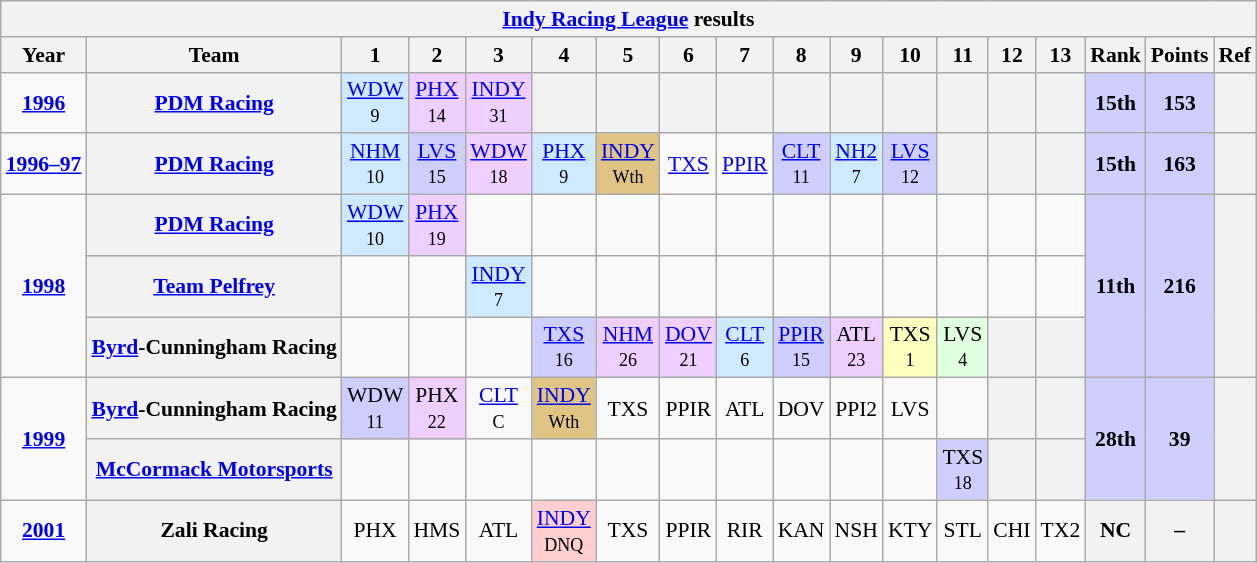<table class="wikitable" style="text-align:center; font-size:90%">
<tr>
<th colspan=45><a href='#'>Indy Racing League</a> results</th>
</tr>
<tr>
<th>Year</th>
<th>Team</th>
<th>1</th>
<th>2</th>
<th>3</th>
<th>4</th>
<th>5</th>
<th>6</th>
<th>7</th>
<th>8</th>
<th>9</th>
<th>10</th>
<th>11</th>
<th>12</th>
<th>13</th>
<th>Rank</th>
<th>Points</th>
<th>Ref</th>
</tr>
<tr>
<td><strong><a href='#'>1996</a></strong></td>
<th><a href='#'>PDM Racing</a></th>
<td style="background:#cfeaff;"><a href='#'>WDW</a><br><small>9</small></td>
<td style="background:#efcfff;"><a href='#'>PHX</a><br><small>14</small></td>
<td style="background:#efcfff;"><a href='#'>INDY</a><br><small>31</small></td>
<th></th>
<th></th>
<th></th>
<th></th>
<th></th>
<th></th>
<th></th>
<th></th>
<th></th>
<th></th>
<td style="background:#cfcfff;"><strong>15th</strong></td>
<td style="background:#cfcfff;"><strong>153</strong></td>
<th></th>
</tr>
<tr>
<td><strong><a href='#'>1996–97</a></strong></td>
<th><a href='#'>PDM Racing</a></th>
<td style="background:#cfeaff;"><a href='#'>NHM</a><br><small>10</small></td>
<td style="background:#cfcfff;"><a href='#'>LVS</a><br><small>15</small></td>
<td style="background:#efcfff;"><a href='#'>WDW</a><br><small>18</small></td>
<td style="background:#cfeaff;"><a href='#'>PHX</a><br><small>9</small></td>
<td style="background:#dfc484;"><a href='#'>INDY</a><br><small>Wth</small></td>
<td><a href='#'>TXS</a></td>
<td><a href='#'>PPIR</a></td>
<td style="background:#cfcfff;"><a href='#'>CLT</a><br><small>11</small></td>
<td style="background:#cfeaff;"><a href='#'>NH2</a><br><small>7</small></td>
<td style="background:#cfcfff;"><a href='#'>LVS</a><br><small>12</small></td>
<th></th>
<th></th>
<th></th>
<td style="background:#cfcfff;"><strong>15th</strong></td>
<td style="background:#cfcfff;"><strong>163</strong></td>
<th></th>
</tr>
<tr>
<td rowspan="3"><strong><a href='#'>1998</a></strong></td>
<th><a href='#'>PDM Racing</a></th>
<td style="background:#cfeaff;"><a href='#'>WDW</a><br><small>10</small></td>
<td style="background:#efcfff;"><a href='#'>PHX</a><br><small>19</small></td>
<td></td>
<td></td>
<td></td>
<td></td>
<td></td>
<td></td>
<td></td>
<td></td>
<td></td>
<td></td>
<td></td>
<td rowspan="3" style="background:#cfcfff;"><strong>11th</strong></td>
<td rowspan="3" style="background:#cfcfff;"><strong>216</strong></td>
<th rowspan="3"></th>
</tr>
<tr>
<th><a href='#'>Team Pelfrey</a></th>
<td></td>
<td></td>
<td style="background:#cfeaff;"><a href='#'>INDY</a><br><small>7</small></td>
<td></td>
<td></td>
<td></td>
<td></td>
<td></td>
<td></td>
<td></td>
<td></td>
<td></td>
<td></td>
</tr>
<tr>
<th><a href='#'>Byrd</a>-Cunningham Racing</th>
<td></td>
<td></td>
<td></td>
<td style="background:#cfcfff;"><a href='#'>TXS</a><br><small>16</small></td>
<td style="background:#efcfff;"><a href='#'>NHM</a><br><small>26</small></td>
<td style="background:#efcfff;"><a href='#'>DOV</a><br><small>21</small></td>
<td style="background:#cfeaff;"><a href='#'>CLT</a><br><small>6</small></td>
<td style="background:#cfcfff;"><a href='#'>PPIR</a><br><small>15</small></td>
<td style="background:#efcfff;">ATL<br><small>23</small></td>
<td style="background:#ffffbf;">TXS<br><small>1</small></td>
<td style="background:#dfffdf;">LVS<br><small>4</small></td>
<th></th>
<th></th>
</tr>
<tr>
<td rowspan="2"><strong><a href='#'>1999</a></strong></td>
<th><a href='#'>Byrd</a>-Cunningham Racing</th>
<td style="background:#cfcfff;">WDW<br><small>11</small></td>
<td style="background:#efcfff;">PHX<br><small>22</small></td>
<td><a href='#'>CLT</a><br><small>C</small></td>
<td style="background:#dfc484;"><a href='#'>INDY</a><br><small>Wth</small></td>
<td>TXS</td>
<td>PPIR</td>
<td>ATL</td>
<td>DOV</td>
<td>PPI2</td>
<td>LVS</td>
<td></td>
<th></th>
<th></th>
<td rowspan="2" style="background:#cfcfff;"><strong>28th</strong></td>
<td rowspan="2" style="background:#cfcfff;"><strong>39</strong></td>
<th rowspan="2"></th>
</tr>
<tr>
<th><a href='#'>McCormack Motorsports</a></th>
<td></td>
<td></td>
<td></td>
<td></td>
<td></td>
<td></td>
<td></td>
<td></td>
<td></td>
<td></td>
<td style="background:#cfcfff;">TXS<br><small>18</small></td>
<th></th>
<th></th>
</tr>
<tr>
<td><strong><a href='#'>2001</a></strong></td>
<th>Zali Racing</th>
<td>PHX</td>
<td>HMS</td>
<td>ATL</td>
<td style="background:#ffcfcf;"><a href='#'>INDY</a><br><small>DNQ</small></td>
<td>TXS</td>
<td>PPIR</td>
<td>RIR</td>
<td>KAN</td>
<td>NSH</td>
<td>KTY</td>
<td>STL</td>
<td>CHI</td>
<td>TX2</td>
<th>NC</th>
<th>–</th>
<th></th>
</tr>
</table>
